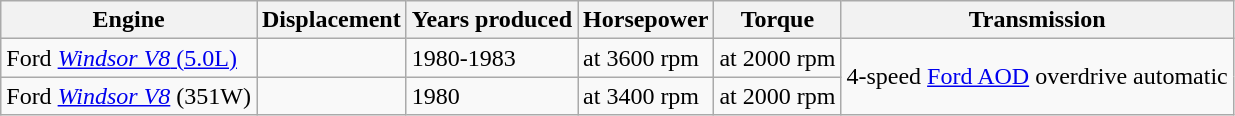<table class="wikitable">
<tr>
<th>Engine</th>
<th>Displacement</th>
<th>Years produced</th>
<th>Horsepower</th>
<th>Torque</th>
<th>Transmission</th>
</tr>
<tr>
<td>Ford <a href='#'><em>Windsor V8</em> (5.0L)</a></td>
<td></td>
<td>1980-1983</td>
<td> at 3600 rpm</td>
<td> at 2000 rpm</td>
<td rowspan="2">4-speed <a href='#'>Ford AOD</a> overdrive automatic</td>
</tr>
<tr>
<td>Ford <em><a href='#'>Windsor V8</a></em> (351W)</td>
<td></td>
<td>1980</td>
<td> at 3400 rpm</td>
<td> at 2000 rpm</td>
</tr>
</table>
